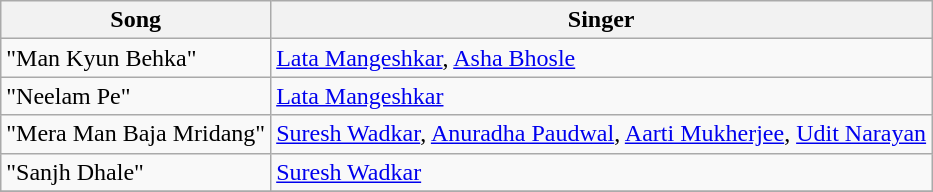<table class="wikitable">
<tr>
<th>Song</th>
<th>Singer</th>
</tr>
<tr>
<td>"Man Kyun Behka"</td>
<td><a href='#'>Lata Mangeshkar</a>, <a href='#'>Asha Bhosle</a></td>
</tr>
<tr>
<td>"Neelam Pe"</td>
<td><a href='#'>Lata Mangeshkar</a></td>
</tr>
<tr>
<td>"Mera Man Baja Mridang"</td>
<td><a href='#'>Suresh Wadkar</a>, <a href='#'>Anuradha Paudwal</a>, <a href='#'>Aarti Mukherjee</a>, <a href='#'>Udit Narayan</a></td>
</tr>
<tr>
<td>"Sanjh Dhale"</td>
<td><a href='#'>Suresh Wadkar</a></td>
</tr>
<tr>
</tr>
</table>
